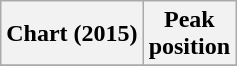<table class="wikitable plainrowheaders">
<tr>
<th scope="col">Chart (2015)</th>
<th scope="col">Peak<br>position</th>
</tr>
<tr>
</tr>
</table>
